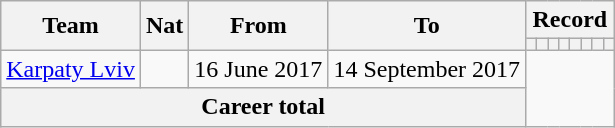<table class="wikitable" style="text-align: center">
<tr>
<th rowspan=2>Team</th>
<th rowspan=2>Nat</th>
<th rowspan=2>From</th>
<th rowspan=2>To</th>
<th colspan=8>Record</th>
</tr>
<tr>
<th></th>
<th></th>
<th></th>
<th></th>
<th></th>
<th></th>
<th></th>
<th></th>
</tr>
<tr>
<td><a href='#'>Karpaty Lviv</a></td>
<td></td>
<td>16 June 2017</td>
<td>14 September 2017<br></td>
</tr>
<tr>
<th colspan=4>Career total<br></th>
</tr>
</table>
